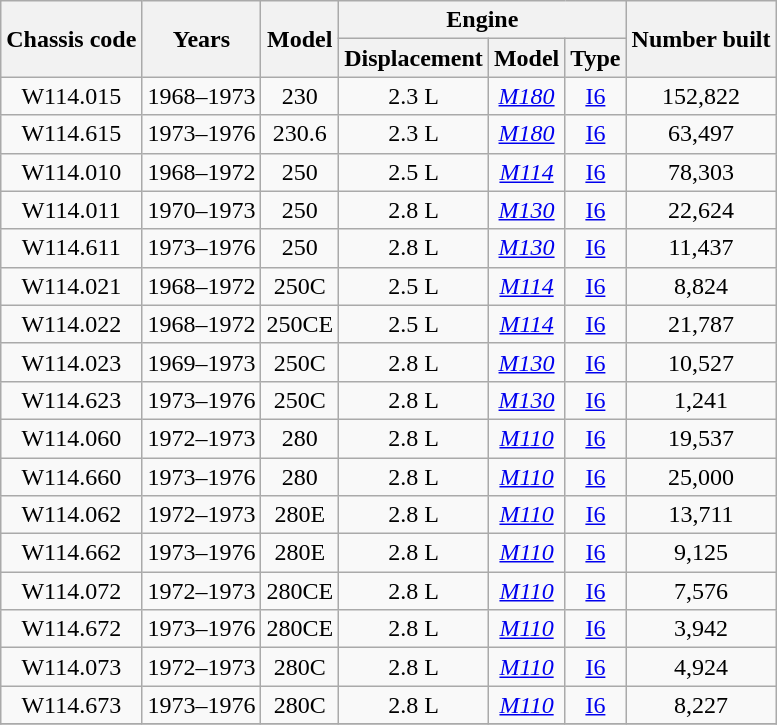<table class=wikitable style="text-align:center;">
<tr>
<th rowspan=2>Chassis code</th>
<th rowspan=2>Years</th>
<th rowspan=2>Model</th>
<th colspan=3>Engine</th>
<th rowspan=2>Number built</th>
</tr>
<tr>
<th>Displacement</th>
<th>Model</th>
<th>Type</th>
</tr>
<tr>
<td>W114.015</td>
<td>1968–1973</td>
<td>230</td>
<td>2.3 L</td>
<td><em><a href='#'>M180</a></em></td>
<td><a href='#'>I6</a></td>
<td>152,822</td>
</tr>
<tr>
<td>W114.615</td>
<td>1973–1976</td>
<td>230.6</td>
<td>2.3 L</td>
<td><em><a href='#'>M180</a></em></td>
<td><a href='#'>I6</a></td>
<td>63,497</td>
</tr>
<tr>
<td>W114.010</td>
<td>1968–1972</td>
<td>250</td>
<td>2.5 L</td>
<td><em><a href='#'>M114</a></em></td>
<td><a href='#'>I6</a></td>
<td>78,303</td>
</tr>
<tr>
<td>W114.011</td>
<td>1970–1973</td>
<td>250</td>
<td>2.8 L</td>
<td><em><a href='#'>M130</a></em></td>
<td><a href='#'>I6</a></td>
<td>22,624</td>
</tr>
<tr>
<td>W114.611</td>
<td>1973–1976</td>
<td>250</td>
<td>2.8 L</td>
<td><em><a href='#'>M130</a></em></td>
<td><a href='#'>I6</a></td>
<td>11,437</td>
</tr>
<tr>
<td>W114.021</td>
<td>1968–1972</td>
<td>250C</td>
<td>2.5 L</td>
<td><em><a href='#'>M114</a></em></td>
<td><a href='#'>I6</a></td>
<td>8,824</td>
</tr>
<tr>
<td>W114.022</td>
<td>1968–1972</td>
<td>250CE</td>
<td>2.5 L</td>
<td><em><a href='#'>M114</a></em></td>
<td><a href='#'>I6</a></td>
<td>21,787</td>
</tr>
<tr>
<td>W114.023</td>
<td>1969–1973</td>
<td>250C</td>
<td>2.8 L</td>
<td><em><a href='#'>M130</a></em></td>
<td><a href='#'>I6</a></td>
<td>10,527</td>
</tr>
<tr>
<td>W114.623</td>
<td>1973–1976</td>
<td>250C</td>
<td>2.8 L</td>
<td><em><a href='#'>M130</a></em></td>
<td><a href='#'>I6</a></td>
<td>1,241</td>
</tr>
<tr>
<td>W114.060</td>
<td>1972–1973</td>
<td>280</td>
<td>2.8 L</td>
<td><em><a href='#'>M110</a></em></td>
<td><a href='#'>I6</a></td>
<td>19,537</td>
</tr>
<tr>
<td>W114.660</td>
<td>1973–1976</td>
<td>280</td>
<td>2.8 L</td>
<td><em><a href='#'>M110</a></em></td>
<td><a href='#'>I6</a></td>
<td>25,000</td>
</tr>
<tr>
<td>W114.062</td>
<td>1972–1973</td>
<td>280E</td>
<td>2.8 L</td>
<td><em><a href='#'>M110</a></em></td>
<td><a href='#'>I6</a></td>
<td>13,711</td>
</tr>
<tr>
<td>W114.662</td>
<td>1973–1976</td>
<td>280E</td>
<td>2.8 L</td>
<td><em><a href='#'>M110</a></em></td>
<td><a href='#'>I6</a></td>
<td>9,125</td>
</tr>
<tr>
<td>W114.072</td>
<td>1972–1973</td>
<td>280CE</td>
<td>2.8 L</td>
<td><em><a href='#'>M110</a></em></td>
<td><a href='#'>I6</a></td>
<td>7,576</td>
</tr>
<tr>
<td>W114.672</td>
<td>1973–1976</td>
<td>280CE</td>
<td>2.8 L</td>
<td><em><a href='#'>M110</a></em></td>
<td><a href='#'>I6</a></td>
<td>3,942</td>
</tr>
<tr>
<td>W114.073</td>
<td>1972–1973</td>
<td>280C</td>
<td>2.8 L</td>
<td><em><a href='#'>M110</a></em></td>
<td><a href='#'>I6</a></td>
<td>4,924</td>
</tr>
<tr>
<td>W114.673</td>
<td>1973–1976</td>
<td>280C</td>
<td>2.8 L</td>
<td><em><a href='#'>M110</a></em></td>
<td><a href='#'>I6</a></td>
<td>8,227</td>
</tr>
<tr>
</tr>
</table>
